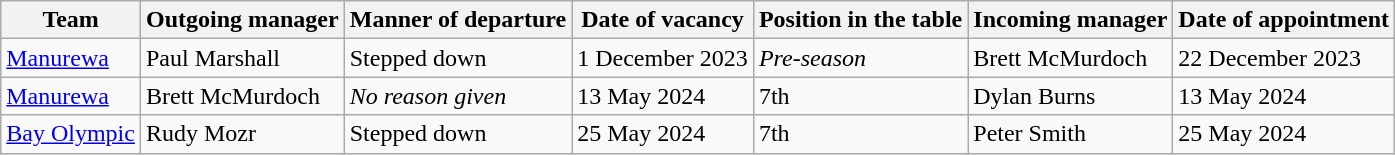<table class="wikitable">
<tr>
<th>Team</th>
<th>Outgoing manager</th>
<th>Manner of departure</th>
<th>Date of vacancy</th>
<th>Position in the table</th>
<th>Incoming manager</th>
<th>Date of appointment</th>
</tr>
<tr>
<td><a href='#'>Manurewa</a></td>
<td> Paul Marshall</td>
<td>Stepped down</td>
<td>1 December 2023</td>
<td rowspan="1"><em>Pre-season</em></td>
<td> Brett McMurdoch</td>
<td>22 December 2023</td>
</tr>
<tr>
<td><a href='#'>Manurewa</a></td>
<td> Brett McMurdoch</td>
<td><em>No reason given</em></td>
<td>13 May 2024</td>
<td rowspan="1">7th</td>
<td> Dylan Burns</td>
<td>13 May 2024</td>
</tr>
<tr>
<td><a href='#'>Bay Olympic</a></td>
<td> Rudy Mozr</td>
<td>Stepped down</td>
<td>25 May 2024</td>
<td rowspan="1">7th</td>
<td> Peter Smith</td>
<td>25 May 2024</td>
</tr>
</table>
